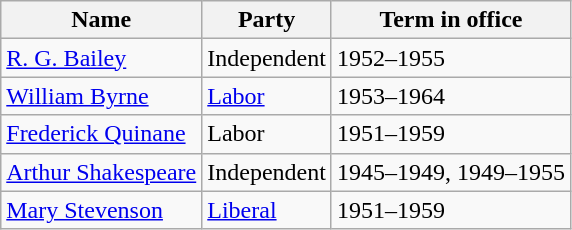<table class="wikitable sortable">
<tr>
<th><strong>Name</strong></th>
<th><strong>Party</strong></th>
<th><strong>Term in office</strong></th>
</tr>
<tr>
<td><a href='#'>R. G. Bailey</a></td>
<td>Independent</td>
<td>1952–1955</td>
</tr>
<tr>
<td><a href='#'>William Byrne</a></td>
<td><a href='#'>Labor</a></td>
<td>1953–1964</td>
</tr>
<tr>
<td><a href='#'>Frederick Quinane</a></td>
<td>Labor</td>
<td>1951–1959</td>
</tr>
<tr>
<td><a href='#'>Arthur Shakespeare</a></td>
<td>Independent</td>
<td>1945–1949, 1949–1955</td>
</tr>
<tr>
<td><a href='#'>Mary Stevenson</a></td>
<td><a href='#'>Liberal</a></td>
<td>1951–1959</td>
</tr>
</table>
